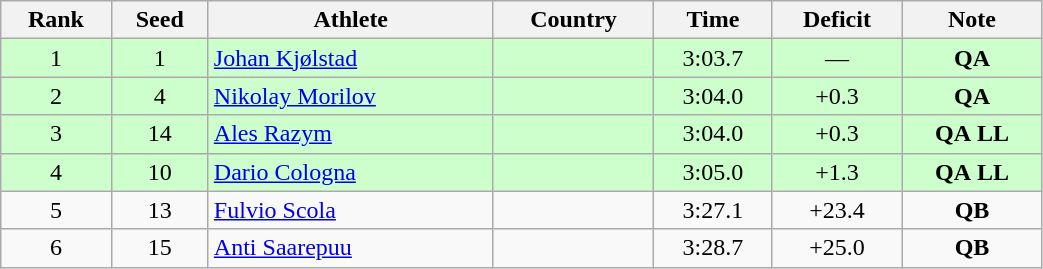<table class="wikitable sortable" style="text-align:center" width=55%>
<tr>
<th>Rank</th>
<th>Seed</th>
<th>Athlete</th>
<th>Country</th>
<th>Time</th>
<th>Deficit</th>
<th>Note</th>
</tr>
<tr bgcolor=ccffcc>
<td>1</td>
<td>1</td>
<td align=left><a href='#'>Johan Kjølstad</a></td>
<td align=left></td>
<td>3:03.7</td>
<td>—</td>
<td><strong>QA</strong></td>
</tr>
<tr bgcolor=ccffcc>
<td>2</td>
<td>4</td>
<td align=left><a href='#'>Nikolay Morilov</a></td>
<td align=left></td>
<td>3:04.0</td>
<td>+0.3</td>
<td><strong>QA</strong></td>
</tr>
<tr bgcolor=ccffcc>
<td>3</td>
<td>14</td>
<td align=left><a href='#'>Ales Razym</a></td>
<td align=left></td>
<td>3:04.0</td>
<td>+0.3</td>
<td><strong>QA</strong> <strong>LL</strong></td>
</tr>
<tr bgcolor=ccffcc>
<td>4</td>
<td>10</td>
<td align=left><a href='#'>Dario Cologna</a></td>
<td align=left></td>
<td>3:05.0</td>
<td>+1.3</td>
<td><strong>QA</strong> <strong>LL</strong></td>
</tr>
<tr>
<td>5</td>
<td>13</td>
<td align=left><a href='#'>Fulvio Scola</a></td>
<td align=left></td>
<td>3:27.1</td>
<td>+23.4</td>
<td><strong>QB</strong></td>
</tr>
<tr>
<td>6</td>
<td>15</td>
<td align=left><a href='#'>Anti Saarepuu</a></td>
<td align=left></td>
<td>3:28.7</td>
<td>+25.0</td>
<td><strong>QB</strong></td>
</tr>
</table>
